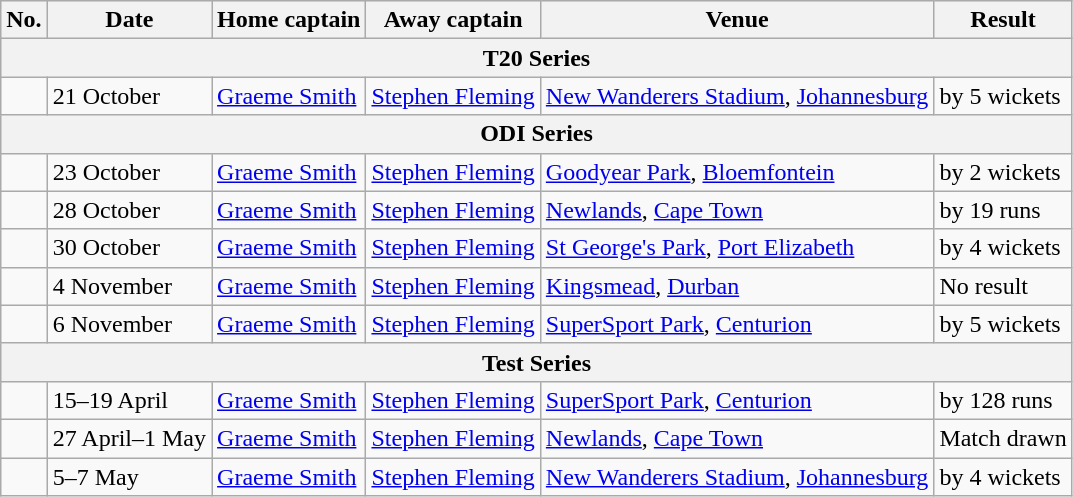<table class="wikitable">
<tr style="background:#efefef;">
<th>No.</th>
<th>Date</th>
<th>Home captain</th>
<th>Away captain</th>
<th>Venue</th>
<th>Result</th>
</tr>
<tr>
<th colspan="6">T20 Series</th>
</tr>
<tr>
<td></td>
<td>21 October</td>
<td><a href='#'>Graeme Smith</a></td>
<td><a href='#'>Stephen Fleming</a></td>
<td><a href='#'>New Wanderers Stadium</a>, <a href='#'>Johannesburg</a></td>
<td> by 5 wickets</td>
</tr>
<tr>
<th colspan="6">ODI Series</th>
</tr>
<tr>
<td></td>
<td>23 October</td>
<td><a href='#'>Graeme Smith</a></td>
<td><a href='#'>Stephen Fleming</a></td>
<td><a href='#'>Goodyear Park</a>, <a href='#'>Bloemfontein</a></td>
<td> by 2 wickets</td>
</tr>
<tr>
<td></td>
<td>28 October</td>
<td><a href='#'>Graeme Smith</a></td>
<td><a href='#'>Stephen Fleming</a></td>
<td><a href='#'>Newlands</a>, <a href='#'>Cape Town</a></td>
<td> by 19 runs</td>
</tr>
<tr>
<td></td>
<td>30 October</td>
<td><a href='#'>Graeme Smith</a></td>
<td><a href='#'>Stephen Fleming</a></td>
<td><a href='#'>St George's Park</a>, <a href='#'>Port Elizabeth</a></td>
<td> by 4 wickets</td>
</tr>
<tr>
<td></td>
<td>4 November</td>
<td><a href='#'>Graeme Smith</a></td>
<td><a href='#'>Stephen Fleming</a></td>
<td><a href='#'>Kingsmead</a>, <a href='#'>Durban</a></td>
<td>No result</td>
</tr>
<tr>
<td></td>
<td>6 November</td>
<td><a href='#'>Graeme Smith</a></td>
<td><a href='#'>Stephen Fleming</a></td>
<td><a href='#'>SuperSport Park</a>, <a href='#'>Centurion</a></td>
<td> by 5 wickets</td>
</tr>
<tr>
<th colspan="6">Test Series</th>
</tr>
<tr>
<td></td>
<td>15–19 April</td>
<td><a href='#'>Graeme Smith</a></td>
<td><a href='#'>Stephen Fleming</a></td>
<td><a href='#'>SuperSport Park</a>, <a href='#'>Centurion</a></td>
<td> by 128 runs</td>
</tr>
<tr>
<td></td>
<td>27 April–1 May</td>
<td><a href='#'>Graeme Smith</a></td>
<td><a href='#'>Stephen Fleming</a></td>
<td><a href='#'>Newlands</a>, <a href='#'>Cape Town</a></td>
<td>Match drawn</td>
</tr>
<tr>
<td></td>
<td>5–7 May</td>
<td><a href='#'>Graeme Smith</a></td>
<td><a href='#'>Stephen Fleming</a></td>
<td><a href='#'>New Wanderers Stadium</a>, <a href='#'>Johannesburg</a></td>
<td> by 4 wickets</td>
</tr>
</table>
